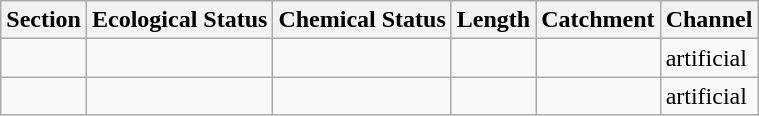<table class="wikitable">
<tr>
<th>Section</th>
<th>Ecological Status</th>
<th>Chemical Status</th>
<th>Length</th>
<th>Catchment</th>
<th>Channel</th>
</tr>
<tr>
<td></td>
<td></td>
<td></td>
<td></td>
<td></td>
<td>artificial</td>
</tr>
<tr>
<td></td>
<td></td>
<td></td>
<td></td>
<td></td>
<td>artificial</td>
</tr>
</table>
